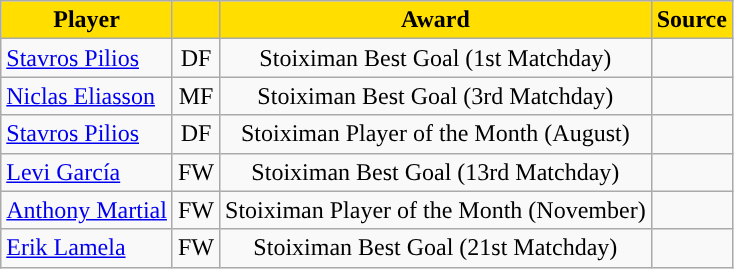<table class="wikitable">
<tr>
<th style="background:#FFDE00">Player</th>
<th style="background:#FFDE00"></th>
<th style="background:#FFDE00">Award</th>
<th style="background:#FFDE00">Source</th>
</tr>
<tr>
<td> <a href='#'>Stavros Pilios</a></td>
<td align="center">DF</td>
<td align="center">Stoiximan Best Goal (1st Matchday)</td>
<td align="center"></td>
</tr>
<tr>
<td> <a href='#'>Niclas Eliasson</a></td>
<td align="center">MF</td>
<td align="center">Stoiximan Best Goal (3rd Matchday)</td>
<td align="center"></td>
</tr>
<tr>
<td> <a href='#'>Stavros Pilios</a></td>
<td align="center">DF</td>
<td align="center">Stoiximan Player of the Month (August)</td>
<td align="center"></td>
</tr>
<tr>
<td> <a href='#'>Levi García</a></td>
<td align="center">FW</td>
<td align="center">Stoiximan Best Goal (13rd Matchday)</td>
<td align="center"></td>
</tr>
<tr>
<td> <a href='#'>Anthony Martial</a></td>
<td align="center">FW</td>
<td align="center">Stoiximan Player of the Month (November)</td>
<td align="center"></td>
</tr>
<tr>
<td> <a href='#'>Erik Lamela</a></td>
<td align="center">FW</td>
<td align="center">Stoiximan Best Goal (21st Matchday)</td>
<td align="center"></td>
</tr>
</table>
